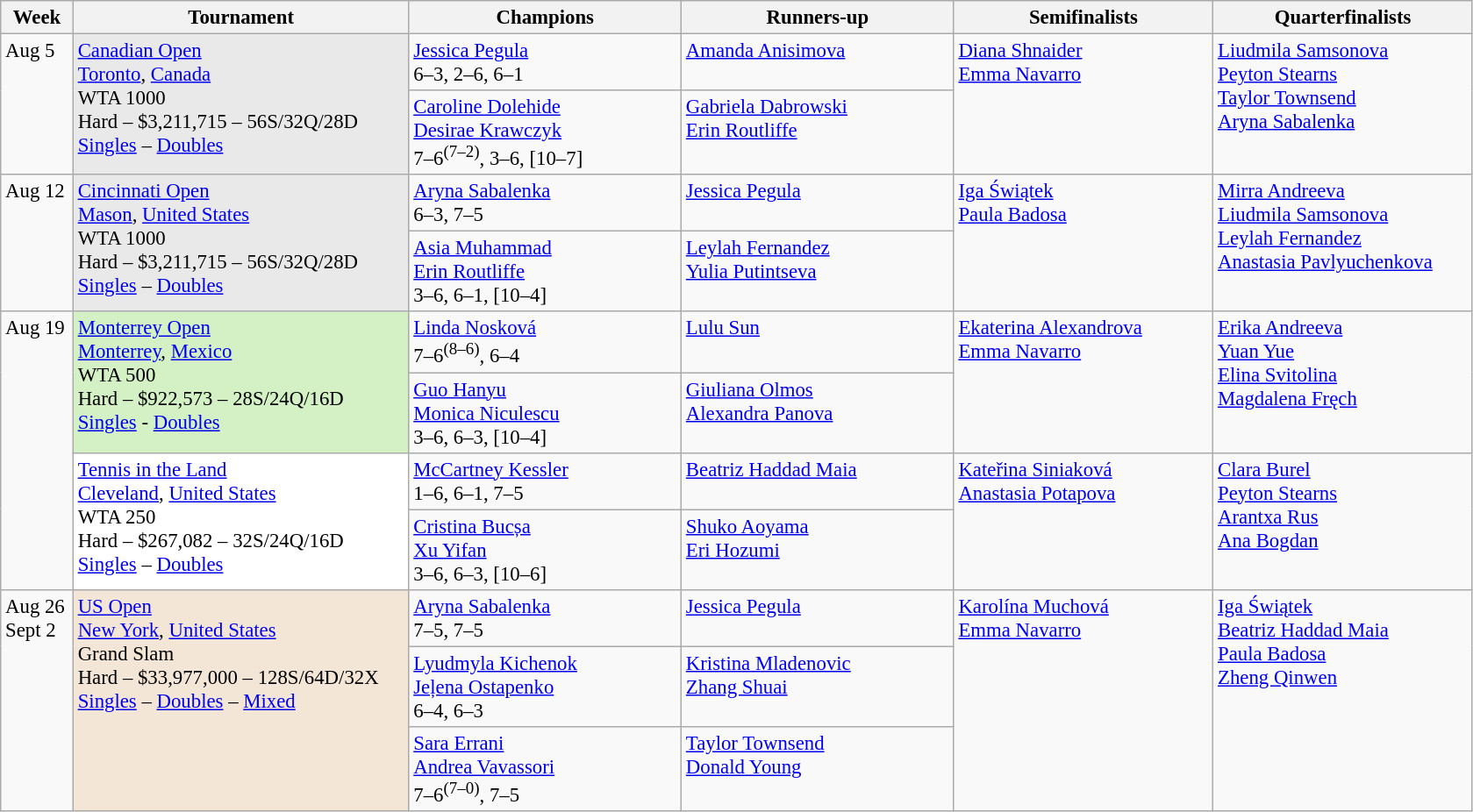<table class="wikitable" style=font-size:95%>
<tr>
<th style="width:48px;">Week</th>
<th style="width:248px;">Tournament</th>
<th style="width:200px;">Champions</th>
<th style="width:200px;">Runners-up</th>
<th style="width:190px;">Semifinalists</th>
<th style="width:190px;">Quarterfinalists</th>
</tr>
<tr style="vertical-align:top">
<td rowspan="2">Aug 5</td>
<td style="background:#e9e9e9;" rowspan="2"><a href='#'>Canadian Open</a> <br> <a href='#'>Toronto</a>, <a href='#'>Canada</a> <br> WTA 1000 <br> Hard – $3,211,715 – 56S/32Q/28D <br> <a href='#'>Singles</a> – <a href='#'>Doubles</a></td>
<td> <a href='#'>Jessica Pegula</a> <br> 6–3, 2–6, 6–1</td>
<td> <a href='#'>Amanda Anisimova</a></td>
<td rowspan="2"> <a href='#'>Diana Shnaider</a> <br>  <a href='#'>Emma Navarro</a></td>
<td rowspan="2"> <a href='#'>Liudmila Samsonova</a> <br>  <a href='#'>Peyton Stearns</a> <br>  <a href='#'>Taylor Townsend</a> <br>  <a href='#'>Aryna Sabalenka</a></td>
</tr>
<tr style="vertical-align:top">
<td> <a href='#'>Caroline Dolehide</a> <br>  <a href='#'>Desirae Krawczyk</a> <br> 7–6<sup>(7–2)</sup>, 3–6, [10–7]</td>
<td> <a href='#'>Gabriela Dabrowski</a> <br>  <a href='#'>Erin Routliffe</a></td>
</tr>
<tr style="vertical-align:top">
<td rowspan="2">Aug 12</td>
<td style="background:#e9e9e9;" rowspan="2"><a href='#'>Cincinnati Open</a> <br> <a href='#'>Mason</a>, <a href='#'>United States</a> <br> WTA 1000 <br> Hard – $3,211,715 – 56S/32Q/28D <br> <a href='#'>Singles</a> – <a href='#'>Doubles</a></td>
<td> <a href='#'>Aryna Sabalenka</a> <br> 6–3, 7–5</td>
<td> <a href='#'>Jessica Pegula</a></td>
<td rowspan="2"> <a href='#'>Iga Świątek</a> <br>  <a href='#'>Paula Badosa</a></td>
<td rowspan="2"> <a href='#'>Mirra Andreeva</a> <br>  <a href='#'>Liudmila Samsonova</a> <br>  <a href='#'>Leylah Fernandez</a> <br>  <a href='#'>Anastasia Pavlyuchenkova</a></td>
</tr>
<tr style="vertical-align:top">
<td> <a href='#'>Asia Muhammad</a> <br>  <a href='#'>Erin Routliffe</a> <br> 3–6, 6–1, [10–4]</td>
<td> <a href='#'>Leylah Fernandez</a> <br>  <a href='#'>Yulia Putintseva</a></td>
</tr>
<tr style="vertical-align:top">
<td rowspan="4">Aug 19</td>
<td style="background:#D4F1C5;" rowspan="2"><a href='#'>Monterrey Open</a> <br> <a href='#'>Monterrey</a>, <a href='#'>Mexico</a> <br> WTA 500 <br> Hard – $922,573 – 28S/24Q/16D <br> <a href='#'>Singles</a> - <a href='#'>Doubles</a></td>
<td> <a href='#'>Linda Nosková</a> <br> 7–6<sup>(8–6)</sup>, 6–4</td>
<td> <a href='#'>Lulu Sun</a></td>
<td rowspan="2"> <a href='#'>Ekaterina Alexandrova</a> <br>  <a href='#'>Emma Navarro</a></td>
<td rowspan="2"> <a href='#'>Erika Andreeva</a> <br>  <a href='#'>Yuan Yue</a> <br>  <a href='#'>Elina Svitolina</a> <br>  <a href='#'>Magdalena Fręch</a></td>
</tr>
<tr style="vertical-align:top">
<td> <a href='#'>Guo Hanyu</a> <br>  <a href='#'>Monica Niculescu</a> <br> 3–6, 6–3, [10–4]</td>
<td> <a href='#'>Giuliana Olmos</a> <br>  <a href='#'>Alexandra Panova</a></td>
</tr>
<tr style="vertical-align:top">
<td style="background:#fff;" rowspan="2"><a href='#'>Tennis in the Land</a> <br> <a href='#'>Cleveland</a>, <a href='#'>United States</a> <br> WTA 250 <br> Hard – $267,082 – 32S/24Q/16D <br> <a href='#'>Singles</a> – <a href='#'>Doubles</a></td>
<td> <a href='#'>McCartney Kessler</a> <br> 1–6, 6–1, 7–5</td>
<td> <a href='#'>Beatriz Haddad Maia</a></td>
<td rowspan="2"> <a href='#'>Kateřina Siniaková</a> <br>  <a href='#'>Anastasia Potapova</a></td>
<td rowspan="2"> <a href='#'>Clara Burel</a> <br>  <a href='#'>Peyton Stearns</a> <br>  <a href='#'>Arantxa Rus</a> <br>  <a href='#'>Ana Bogdan</a></td>
</tr>
<tr style="vertical-align:top">
<td> <a href='#'>Cristina Bucșa</a> <br>  <a href='#'>Xu Yifan</a> <br> 3–6, 6–3, [10–6]</td>
<td> <a href='#'>Shuko Aoyama</a> <br>  <a href='#'>Eri Hozumi</a></td>
</tr>
<tr style="vertical-align:top">
<td rowspan="3">Aug 26 <br> Sept 2</td>
<td style="background:#F3E6D7;" rowspan="3"><a href='#'>US Open</a> <br> <a href='#'>New York</a>, <a href='#'>United States</a> <br> Grand Slam <br> Hard – $33,977,000 – 128S/64D/32X <br> <a href='#'>Singles</a> – <a href='#'>Doubles</a> – <a href='#'>Mixed</a></td>
<td> <a href='#'>Aryna Sabalenka</a> <br> 7–5, 7–5</td>
<td> <a href='#'>Jessica Pegula</a></td>
<td rowspan="3"> <a href='#'>Karolína Muchová</a> <br>  <a href='#'>Emma Navarro</a></td>
<td rowspan="3"> <a href='#'>Iga Świątek</a> <br>  <a href='#'>Beatriz Haddad Maia</a> <br>  <a href='#'>Paula Badosa</a> <br>  <a href='#'>Zheng Qinwen</a></td>
</tr>
<tr style="vertical-align:top">
<td> <a href='#'>Lyudmyla Kichenok</a> <br>  <a href='#'>Jeļena Ostapenko</a> <br> 6–4, 6–3</td>
<td> <a href='#'>Kristina Mladenovic</a> <br>  <a href='#'>Zhang Shuai</a></td>
</tr>
<tr style="vertical-align:top">
<td> <a href='#'>Sara Errani</a> <br>  <a href='#'>Andrea Vavassori</a> <br> 7–6<sup>(7–0)</sup>, 7–5</td>
<td> <a href='#'>Taylor Townsend</a> <br>  <a href='#'>Donald Young</a></td>
</tr>
</table>
